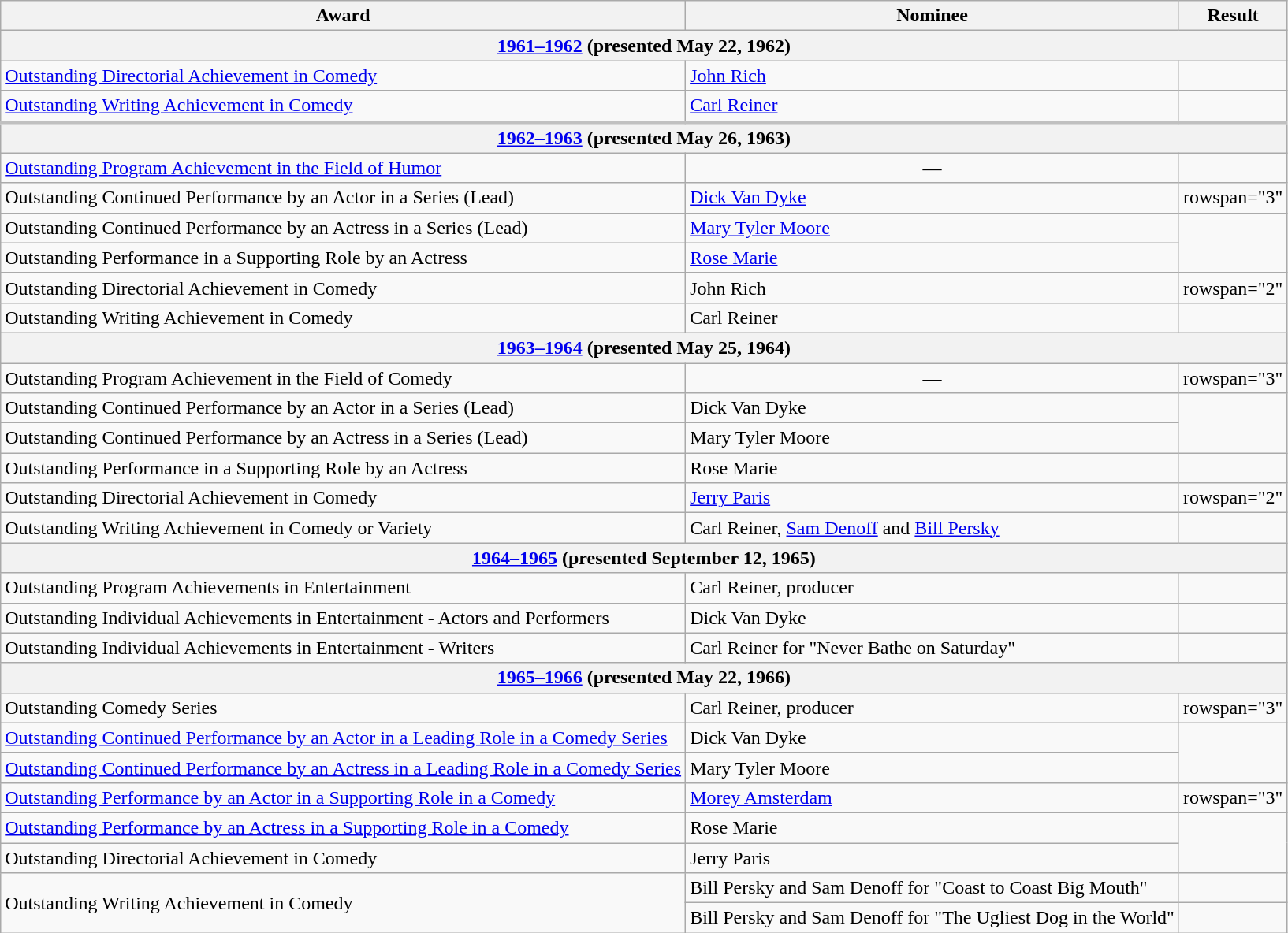<table class=wikitable>
<tr>
<th>Award</th>
<th>Nominee</th>
<th>Result</th>
</tr>
<tr>
<th colspan=3><a href='#'>1961–1962</a> (presented May 22, 1962)</th>
</tr>
<tr>
<td><a href='#'>Outstanding Directorial Achievement in Comedy</a></td>
<td><a href='#'>John Rich</a></td>
<td></td>
</tr>
<tr style="border-bottom: 3px solid silver;">
<td><a href='#'>Outstanding Writing Achievement in Comedy</a></td>
<td><a href='#'>Carl Reiner</a></td>
<td></td>
</tr>
<tr>
<th colspan=3><a href='#'>1962–1963</a> (presented May 26, 1963)</th>
</tr>
<tr>
<td><a href='#'>Outstanding Program Achievement in the Field of Humor</a></td>
<td align=center>—</td>
<td></td>
</tr>
<tr>
<td>Outstanding Continued Performance by an Actor in a Series (Lead)</td>
<td><a href='#'>Dick Van Dyke</a></td>
<td>rowspan="3" </td>
</tr>
<tr>
<td>Outstanding Continued Performance by an Actress in a Series (Lead)</td>
<td><a href='#'>Mary Tyler Moore</a></td>
</tr>
<tr>
<td>Outstanding Performance in a Supporting Role by an Actress</td>
<td><a href='#'>Rose Marie</a></td>
</tr>
<tr>
<td>Outstanding Directorial Achievement in Comedy</td>
<td>John Rich</td>
<td>rowspan="2" </td>
</tr>
<tr>
<td>Outstanding Writing Achievement in Comedy</td>
<td>Carl Reiner</td>
</tr>
<tr>
<th colspan=3><a href='#'>1963–1964</a> (presented May 25, 1964)</th>
</tr>
<tr>
<td>Outstanding Program Achievement in the Field of Comedy</td>
<td align=center>—</td>
<td>rowspan="3" </td>
</tr>
<tr>
<td>Outstanding Continued Performance by an Actor in a Series (Lead)</td>
<td>Dick Van Dyke</td>
</tr>
<tr>
<td>Outstanding Continued Performance by an Actress in a Series (Lead)</td>
<td>Mary Tyler Moore</td>
</tr>
<tr>
<td>Outstanding Performance in a Supporting Role by an Actress</td>
<td>Rose Marie</td>
<td></td>
</tr>
<tr>
<td>Outstanding Directorial Achievement in Comedy</td>
<td><a href='#'>Jerry Paris</a></td>
<td>rowspan="2" </td>
</tr>
<tr>
<td>Outstanding Writing Achievement in Comedy or Variety</td>
<td>Carl Reiner, <a href='#'>Sam Denoff</a> and <a href='#'>Bill Persky</a></td>
</tr>
<tr>
<th colspan=3><a href='#'>1964–1965</a> (presented September 12, 1965)</th>
</tr>
<tr>
<td>Outstanding Program Achievements in Entertainment</td>
<td>Carl Reiner, producer</td>
<td></td>
</tr>
<tr>
<td>Outstanding Individual Achievements in Entertainment - Actors and Performers</td>
<td>Dick Van Dyke</td>
<td></td>
</tr>
<tr>
<td>Outstanding Individual Achievements in Entertainment - Writers</td>
<td>Carl Reiner for "Never Bathe on Saturday"</td>
<td></td>
</tr>
<tr>
<th colspan=3><a href='#'>1965–1966</a> (presented May 22, 1966)</th>
</tr>
<tr>
<td>Outstanding Comedy Series</td>
<td>Carl Reiner, producer</td>
<td>rowspan="3" </td>
</tr>
<tr>
<td><a href='#'>Outstanding Continued Performance by an Actor in a Leading Role in a Comedy Series</a></td>
<td>Dick Van Dyke</td>
</tr>
<tr>
<td><a href='#'>Outstanding Continued Performance by an Actress in a Leading Role in a Comedy Series</a></td>
<td>Mary Tyler Moore</td>
</tr>
<tr>
<td><a href='#'>Outstanding Performance by an Actor in a Supporting Role in a Comedy</a></td>
<td><a href='#'>Morey Amsterdam</a></td>
<td>rowspan="3" </td>
</tr>
<tr>
<td><a href='#'>Outstanding Performance by an Actress in a Supporting Role in a Comedy</a></td>
<td>Rose Marie</td>
</tr>
<tr>
<td>Outstanding Directorial Achievement in Comedy</td>
<td>Jerry Paris</td>
</tr>
<tr>
<td rowspan=2>Outstanding Writing Achievement in Comedy</td>
<td>Bill Persky and Sam Denoff for "Coast to Coast Big Mouth"</td>
<td></td>
</tr>
<tr>
<td>Bill Persky and Sam Denoff for "The Ugliest Dog in the World"</td>
<td></td>
</tr>
</table>
